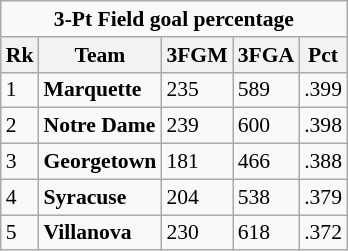<table class="wikitable" style="white-space:nowrap; font-size:90%;">
<tr>
<td colspan=5 align=center><strong>3-Pt Field goal percentage</strong></td>
</tr>
<tr>
<th>Rk</th>
<th>Team</th>
<th>3FGM</th>
<th>3FGA</th>
<th>Pct</th>
</tr>
<tr>
<td>1</td>
<td><strong>Marquette</strong></td>
<td>235</td>
<td>589</td>
<td>.399</td>
</tr>
<tr>
<td>2</td>
<td><strong>Notre Dame</strong></td>
<td>239</td>
<td>600</td>
<td>.398</td>
</tr>
<tr>
<td>3</td>
<td><strong>Georgetown</strong></td>
<td>181</td>
<td>466</td>
<td>.388</td>
</tr>
<tr>
<td>4</td>
<td><strong>Syracuse</strong></td>
<td>204</td>
<td>538</td>
<td>.379</td>
</tr>
<tr>
<td>5</td>
<td><strong>Villanova</strong></td>
<td>230</td>
<td>618</td>
<td>.372</td>
</tr>
</table>
